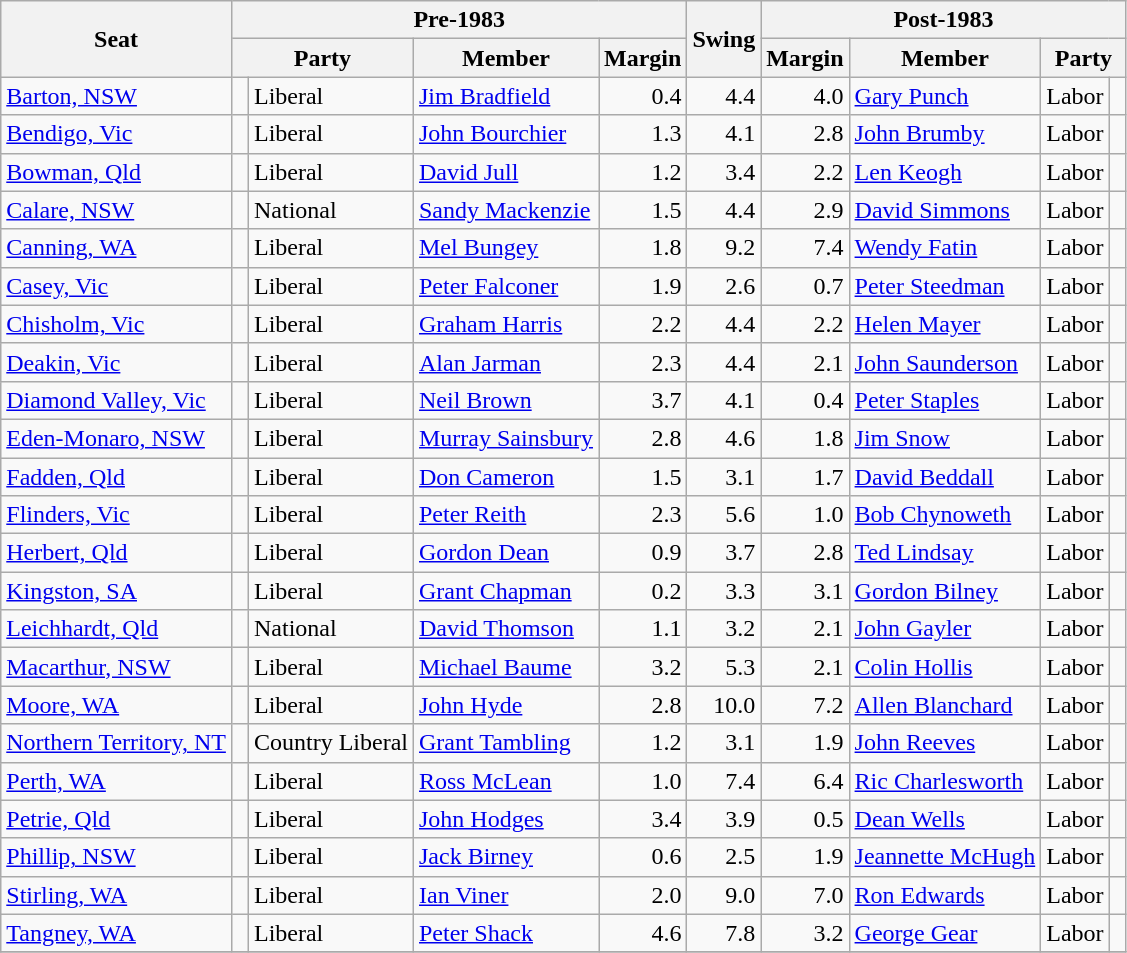<table class="wikitable">
<tr>
<th rowspan="2">Seat</th>
<th colspan="4">Pre-1983</th>
<th rowspan="2">Swing</th>
<th colspan="4">Post-1983</th>
</tr>
<tr>
<th colspan="2">Party</th>
<th>Member</th>
<th>Margin</th>
<th>Margin</th>
<th>Member</th>
<th colspan="2">Party</th>
</tr>
<tr>
<td><a href='#'>Barton, NSW</a></td>
<td> </td>
<td>Liberal</td>
<td><a href='#'>Jim Bradfield</a></td>
<td style="text-align:right;">0.4</td>
<td style="text-align:right;">4.4</td>
<td style="text-align:right;">4.0</td>
<td><a href='#'>Gary Punch</a></td>
<td>Labor</td>
<td> </td>
</tr>
<tr>
<td><a href='#'>Bendigo, Vic</a></td>
<td> </td>
<td>Liberal</td>
<td><a href='#'>John Bourchier</a></td>
<td style="text-align:right;">1.3</td>
<td style="text-align:right;">4.1</td>
<td style="text-align:right;">2.8</td>
<td><a href='#'>John Brumby</a></td>
<td>Labor</td>
<td> </td>
</tr>
<tr>
<td><a href='#'>Bowman, Qld</a></td>
<td> </td>
<td>Liberal</td>
<td><a href='#'>David Jull</a></td>
<td style="text-align:right;">1.2</td>
<td style="text-align:right;">3.4</td>
<td style="text-align:right;">2.2</td>
<td><a href='#'>Len Keogh</a></td>
<td>Labor</td>
<td> </td>
</tr>
<tr>
<td><a href='#'>Calare, NSW</a></td>
<td> </td>
<td>National</td>
<td><a href='#'>Sandy Mackenzie</a></td>
<td style="text-align:right;">1.5</td>
<td style="text-align:right;">4.4</td>
<td style="text-align:right;">2.9</td>
<td><a href='#'>David Simmons</a></td>
<td>Labor</td>
<td> </td>
</tr>
<tr>
<td><a href='#'>Canning, WA</a></td>
<td> </td>
<td>Liberal</td>
<td><a href='#'>Mel Bungey</a></td>
<td style="text-align:right;">1.8</td>
<td style="text-align:right;">9.2</td>
<td style="text-align:right;">7.4</td>
<td><a href='#'>Wendy Fatin</a></td>
<td>Labor</td>
<td> </td>
</tr>
<tr>
<td><a href='#'>Casey, Vic</a></td>
<td> </td>
<td>Liberal</td>
<td><a href='#'>Peter Falconer</a></td>
<td style="text-align:right;">1.9</td>
<td style="text-align:right;">2.6</td>
<td style="text-align:right;">0.7</td>
<td><a href='#'>Peter Steedman</a></td>
<td>Labor</td>
<td> </td>
</tr>
<tr>
<td><a href='#'>Chisholm, Vic</a></td>
<td> </td>
<td>Liberal</td>
<td><a href='#'>Graham Harris</a></td>
<td style="text-align:right;">2.2</td>
<td style="text-align:right;">4.4</td>
<td style="text-align:right;">2.2</td>
<td><a href='#'>Helen Mayer</a></td>
<td>Labor</td>
<td> </td>
</tr>
<tr>
<td><a href='#'>Deakin, Vic</a></td>
<td> </td>
<td>Liberal</td>
<td><a href='#'>Alan Jarman</a></td>
<td style="text-align:right;">2.3</td>
<td style="text-align:right;">4.4</td>
<td style="text-align:right;">2.1</td>
<td><a href='#'>John Saunderson</a></td>
<td>Labor</td>
<td> </td>
</tr>
<tr>
<td><a href='#'>Diamond Valley, Vic</a></td>
<td> </td>
<td>Liberal</td>
<td><a href='#'>Neil Brown</a></td>
<td style="text-align:right;">3.7</td>
<td style="text-align:right;">4.1</td>
<td style="text-align:right;">0.4</td>
<td><a href='#'>Peter Staples</a></td>
<td>Labor</td>
<td> </td>
</tr>
<tr>
<td><a href='#'>Eden-Monaro, NSW</a></td>
<td> </td>
<td>Liberal</td>
<td><a href='#'>Murray Sainsbury</a></td>
<td style="text-align:right;">2.8</td>
<td style="text-align:right;">4.6</td>
<td style="text-align:right;">1.8</td>
<td><a href='#'>Jim Snow</a></td>
<td>Labor</td>
<td> </td>
</tr>
<tr>
<td><a href='#'>Fadden, Qld</a></td>
<td> </td>
<td>Liberal</td>
<td><a href='#'>Don Cameron</a></td>
<td style="text-align:right;">1.5</td>
<td style="text-align:right;">3.1</td>
<td style="text-align:right;">1.7</td>
<td><a href='#'>David Beddall</a></td>
<td>Labor</td>
<td> </td>
</tr>
<tr>
<td><a href='#'>Flinders, Vic</a></td>
<td> </td>
<td>Liberal</td>
<td><a href='#'>Peter Reith</a></td>
<td style="text-align:right;">2.3</td>
<td style="text-align:right;">5.6</td>
<td style="text-align:right;">1.0</td>
<td><a href='#'>Bob Chynoweth</a></td>
<td>Labor</td>
<td> </td>
</tr>
<tr>
<td><a href='#'>Herbert, Qld</a></td>
<td> </td>
<td>Liberal</td>
<td><a href='#'>Gordon Dean</a></td>
<td style="text-align:right;">0.9</td>
<td style="text-align:right;">3.7</td>
<td style="text-align:right;">2.8</td>
<td><a href='#'>Ted Lindsay</a></td>
<td>Labor</td>
<td> </td>
</tr>
<tr>
<td><a href='#'>Kingston, SA</a></td>
<td> </td>
<td>Liberal</td>
<td><a href='#'>Grant Chapman</a></td>
<td style="text-align:right;">0.2</td>
<td style="text-align:right;">3.3</td>
<td style="text-align:right;">3.1</td>
<td><a href='#'>Gordon Bilney</a></td>
<td>Labor</td>
<td> </td>
</tr>
<tr>
<td><a href='#'>Leichhardt, Qld</a></td>
<td> </td>
<td>National</td>
<td><a href='#'>David Thomson</a></td>
<td style="text-align:right;">1.1</td>
<td style="text-align:right;">3.2</td>
<td style="text-align:right;">2.1</td>
<td><a href='#'>John Gayler</a></td>
<td>Labor</td>
<td> </td>
</tr>
<tr>
<td><a href='#'>Macarthur, NSW</a></td>
<td> </td>
<td>Liberal</td>
<td><a href='#'>Michael Baume</a></td>
<td style="text-align:right;">3.2</td>
<td style="text-align:right;">5.3</td>
<td style="text-align:right;">2.1</td>
<td><a href='#'>Colin Hollis</a></td>
<td>Labor</td>
<td> </td>
</tr>
<tr>
<td><a href='#'>Moore, WA</a></td>
<td> </td>
<td>Liberal</td>
<td><a href='#'>John Hyde</a></td>
<td style="text-align:right;">2.8</td>
<td style="text-align:right;">10.0</td>
<td style="text-align:right;">7.2</td>
<td><a href='#'>Allen Blanchard</a></td>
<td>Labor</td>
<td> </td>
</tr>
<tr>
<td><a href='#'>Northern Territory, NT</a></td>
<td> </td>
<td>Country Liberal</td>
<td><a href='#'>Grant Tambling</a></td>
<td style="text-align:right;">1.2</td>
<td style="text-align:right;">3.1</td>
<td style="text-align:right;">1.9</td>
<td><a href='#'>John Reeves</a></td>
<td>Labor</td>
<td> </td>
</tr>
<tr>
<td><a href='#'>Perth, WA</a></td>
<td> </td>
<td>Liberal</td>
<td><a href='#'>Ross McLean</a></td>
<td style="text-align:right;">1.0</td>
<td style="text-align:right;">7.4</td>
<td style="text-align:right;">6.4</td>
<td><a href='#'>Ric Charlesworth</a></td>
<td>Labor</td>
<td> </td>
</tr>
<tr>
<td><a href='#'>Petrie, Qld</a></td>
<td> </td>
<td>Liberal</td>
<td><a href='#'>John Hodges</a></td>
<td style="text-align:right;">3.4</td>
<td style="text-align:right;">3.9</td>
<td style="text-align:right;">0.5</td>
<td><a href='#'>Dean Wells</a></td>
<td>Labor</td>
<td> </td>
</tr>
<tr>
<td><a href='#'>Phillip, NSW</a></td>
<td> </td>
<td>Liberal</td>
<td><a href='#'>Jack Birney</a></td>
<td style="text-align:right;">0.6</td>
<td style="text-align:right;">2.5</td>
<td style="text-align:right;">1.9</td>
<td><a href='#'>Jeannette McHugh</a></td>
<td>Labor</td>
<td> </td>
</tr>
<tr>
<td><a href='#'>Stirling, WA</a></td>
<td> </td>
<td>Liberal</td>
<td><a href='#'>Ian Viner</a></td>
<td style="text-align:right;">2.0</td>
<td style="text-align:right;">9.0</td>
<td style="text-align:right;">7.0</td>
<td><a href='#'>Ron Edwards</a></td>
<td>Labor</td>
<td> </td>
</tr>
<tr>
<td><a href='#'>Tangney, WA</a></td>
<td> </td>
<td>Liberal</td>
<td><a href='#'>Peter Shack</a></td>
<td style="text-align:right;">4.6</td>
<td style="text-align:right;">7.8</td>
<td style="text-align:right;">3.2</td>
<td><a href='#'>George Gear</a></td>
<td>Labor</td>
<td> </td>
</tr>
<tr>
</tr>
</table>
